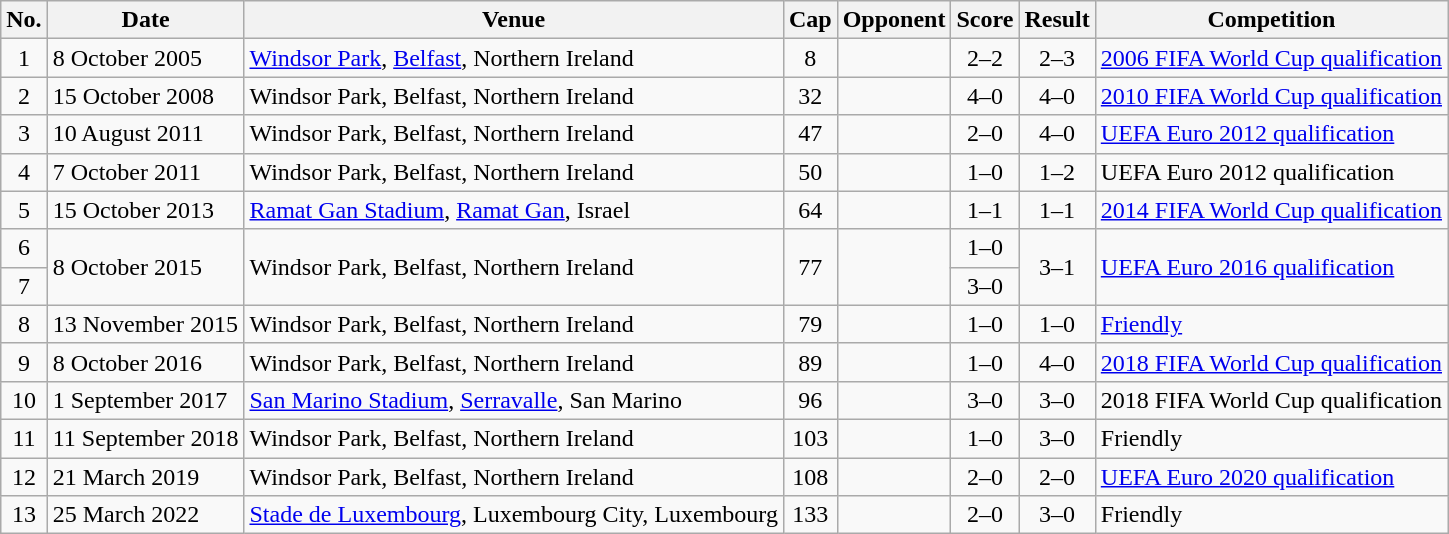<table class="wikitable plainrowheaders sortable">
<tr>
<th scope="col">No.</th>
<th scope="col" data-sort-type="date">Date</th>
<th scope="col">Venue</th>
<th scope="col">Cap</th>
<th scope="col">Opponent</th>
<th scope="col">Score</th>
<th scope="col">Result</th>
<th scope="col">Competition</th>
</tr>
<tr>
<td align="center">1</td>
<td>8 October 2005</td>
<td><a href='#'>Windsor Park</a>, <a href='#'>Belfast</a>, Northern Ireland</td>
<td align="center">8</td>
<td></td>
<td align="center">2–2</td>
<td align="center">2–3</td>
<td><a href='#'>2006 FIFA World Cup qualification</a></td>
</tr>
<tr>
<td align="center">2</td>
<td>15 October 2008</td>
<td>Windsor Park, Belfast, Northern Ireland</td>
<td align="center">32</td>
<td></td>
<td align="center">4–0</td>
<td align="center">4–0</td>
<td><a href='#'>2010 FIFA World Cup qualification</a></td>
</tr>
<tr>
<td align="center">3</td>
<td>10 August 2011</td>
<td>Windsor Park, Belfast, Northern Ireland</td>
<td align="center">47</td>
<td></td>
<td align="center">2–0</td>
<td align="center">4–0</td>
<td><a href='#'>UEFA Euro 2012 qualification</a></td>
</tr>
<tr>
<td align="center">4</td>
<td>7 October 2011</td>
<td>Windsor Park, Belfast, Northern Ireland</td>
<td align="center">50</td>
<td></td>
<td align="center">1–0</td>
<td align="center">1–2</td>
<td>UEFA Euro 2012 qualification</td>
</tr>
<tr>
<td align="center">5</td>
<td>15 October 2013</td>
<td><a href='#'>Ramat Gan Stadium</a>, <a href='#'>Ramat Gan</a>, Israel</td>
<td align=center>64</td>
<td></td>
<td align="center">1–1</td>
<td align="center">1–1</td>
<td><a href='#'>2014 FIFA World Cup qualification</a></td>
</tr>
<tr>
<td align="center">6</td>
<td rowspan=2>8 October 2015</td>
<td rowspan=2>Windsor Park, Belfast, Northern Ireland</td>
<td rowspan=2 style="text-align:center;">77</td>
<td rowspan=2></td>
<td align="center">1–0</td>
<td rowspan=2 align="center">3–1</td>
<td rowspan=2><a href='#'>UEFA Euro 2016 qualification</a></td>
</tr>
<tr>
<td align="center">7</td>
<td align="center">3–0</td>
</tr>
<tr>
<td align="center">8</td>
<td>13 November 2015</td>
<td>Windsor Park, Belfast, Northern Ireland</td>
<td align="center">79</td>
<td></td>
<td align="center">1–0</td>
<td align="center">1–0</td>
<td><a href='#'>Friendly</a></td>
</tr>
<tr>
<td align="center">9</td>
<td>8 October 2016</td>
<td>Windsor Park, Belfast, Northern Ireland</td>
<td align="center">89</td>
<td></td>
<td align="center">1–0</td>
<td align="center">4–0</td>
<td><a href='#'>2018 FIFA World Cup qualification</a></td>
</tr>
<tr>
<td align="center">10</td>
<td>1 September 2017</td>
<td><a href='#'>San Marino Stadium</a>, <a href='#'>Serravalle</a>, San Marino</td>
<td align="center">96</td>
<td></td>
<td align="center">3–0</td>
<td align="center">3–0</td>
<td>2018 FIFA World Cup qualification</td>
</tr>
<tr>
<td align="center">11</td>
<td>11 September 2018</td>
<td>Windsor Park, Belfast, Northern Ireland</td>
<td align="center">103</td>
<td></td>
<td align="center">1–0</td>
<td align="center">3–0</td>
<td>Friendly</td>
</tr>
<tr>
<td align="center">12</td>
<td>21 March 2019</td>
<td>Windsor Park, Belfast, Northern Ireland</td>
<td align="center">108</td>
<td></td>
<td align="center">2–0</td>
<td align="center">2–0</td>
<td><a href='#'>UEFA Euro 2020 qualification</a></td>
</tr>
<tr>
<td align="center">13</td>
<td>25 March 2022</td>
<td><a href='#'>Stade de Luxembourg</a>, Luxembourg City, Luxembourg</td>
<td align="center">133</td>
<td></td>
<td align="center">2–0</td>
<td align="center">3–0</td>
<td>Friendly</td>
</tr>
</table>
